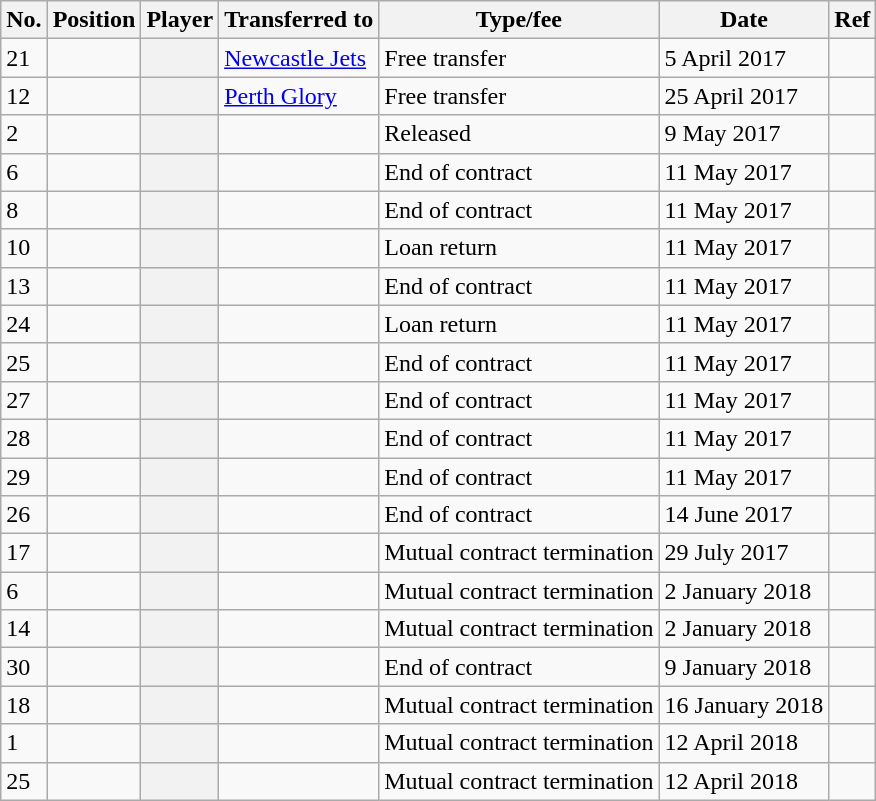<table class="wikitable plainrowheaders sortable" style="text-align:center; text-align:left">
<tr>
<th scope="col">No.</th>
<th scope="col">Position</th>
<th scope="col">Player</th>
<th scope="col">Transferred to</th>
<th scope="col">Type/fee</th>
<th scope="col">Date</th>
<th scope="col" class="unsortable">Ref</th>
</tr>
<tr>
<td>21</td>
<td></td>
<th scope="row"></th>
<td><a href='#'>Newcastle Jets</a></td>
<td>Free transfer</td>
<td>5 April 2017</td>
<td></td>
</tr>
<tr>
<td>12</td>
<td></td>
<th scope="row"></th>
<td><a href='#'>Perth Glory</a></td>
<td>Free transfer</td>
<td>25 April 2017</td>
<td></td>
</tr>
<tr>
<td>2</td>
<td></td>
<th scope="row"></th>
<td></td>
<td>Released</td>
<td>9 May 2017</td>
<td></td>
</tr>
<tr>
<td>6</td>
<td></td>
<th scope="row"></th>
<td></td>
<td>End of contract</td>
<td>11 May 2017</td>
<td></td>
</tr>
<tr>
<td>8</td>
<td></td>
<th scope="row"></th>
<td></td>
<td>End of contract</td>
<td>11 May 2017</td>
<td></td>
</tr>
<tr>
<td>10</td>
<td></td>
<th scope="row"></th>
<td></td>
<td>Loan return</td>
<td>11 May 2017</td>
<td></td>
</tr>
<tr>
<td>13</td>
<td></td>
<th scope="row"></th>
<td></td>
<td>End of contract</td>
<td>11 May 2017</td>
<td></td>
</tr>
<tr>
<td>24</td>
<td></td>
<th scope="row"></th>
<td></td>
<td>Loan return</td>
<td>11 May 2017</td>
<td></td>
</tr>
<tr>
<td>25</td>
<td></td>
<th scope="row"></th>
<td></td>
<td>End of contract</td>
<td>11 May 2017</td>
<td></td>
</tr>
<tr>
<td>27</td>
<td></td>
<th scope="row"></th>
<td></td>
<td>End of contract</td>
<td>11 May 2017</td>
<td></td>
</tr>
<tr>
<td>28</td>
<td></td>
<th scope="row"></th>
<td></td>
<td>End of contract</td>
<td>11 May 2017</td>
<td></td>
</tr>
<tr>
<td>29</td>
<td></td>
<th scope="row"></th>
<td></td>
<td>End of contract</td>
<td>11 May 2017</td>
<td></td>
</tr>
<tr>
<td>26</td>
<td></td>
<th scope="row"></th>
<td></td>
<td>End of contract</td>
<td>14 June 2017</td>
<td></td>
</tr>
<tr>
<td>17</td>
<td></td>
<th scope="row"></th>
<td></td>
<td>Mutual contract termination</td>
<td>29 July 2017</td>
<td></td>
</tr>
<tr>
<td>6</td>
<td></td>
<th scope="row"></th>
<td></td>
<td>Mutual contract termination</td>
<td>2 January 2018</td>
<td></td>
</tr>
<tr>
<td>14</td>
<td></td>
<th scope="row"></th>
<td></td>
<td>Mutual contract termination</td>
<td>2 January 2018</td>
<td></td>
</tr>
<tr>
<td>30</td>
<td></td>
<th scope="row"></th>
<td></td>
<td>End of contract</td>
<td>9 January 2018</td>
<td></td>
</tr>
<tr>
<td>18</td>
<td></td>
<th scope="row"></th>
<td></td>
<td>Mutual contract termination</td>
<td>16 January 2018</td>
<td></td>
</tr>
<tr>
<td>1</td>
<td></td>
<th scope="row"></th>
<td></td>
<td>Mutual contract termination</td>
<td>12 April 2018</td>
<td></td>
</tr>
<tr>
<td>25</td>
<td></td>
<th scope="row"></th>
<td></td>
<td>Mutual contract termination</td>
<td>12 April 2018</td>
<td></td>
</tr>
</table>
